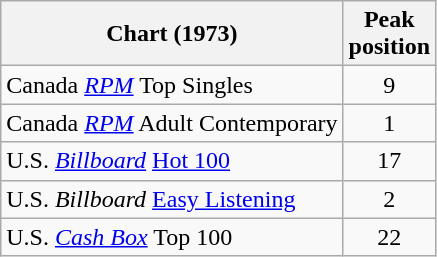<table class="wikitable sortable">
<tr>
<th>Chart (1973)</th>
<th>Peak<br>position</th>
</tr>
<tr>
<td>Canada <a href='#'><em>RPM</em></a> Top Singles</td>
<td style="text-align:center;">9</td>
</tr>
<tr>
<td>Canada <a href='#'><em>RPM</em></a> Adult Contemporary</td>
<td style="text-align:center;">1</td>
</tr>
<tr>
<td>U.S. <em><a href='#'>Billboard</a></em> <a href='#'>Hot 100</a></td>
<td style="text-align:center;">17</td>
</tr>
<tr>
<td>U.S. <em>Billboard</em> <a href='#'>Easy Listening</a></td>
<td style="text-align:center;">2</td>
</tr>
<tr>
<td>U.S. <em><a href='#'>Cash Box</a></em> Top 100</td>
<td style="text-align:center;">22</td>
</tr>
</table>
